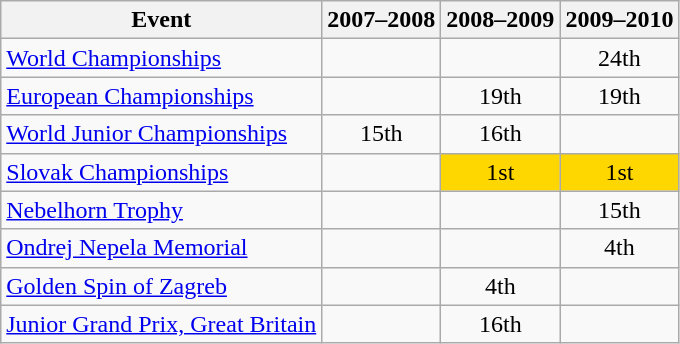<table class="wikitable">
<tr>
<th>Event</th>
<th>2007–2008</th>
<th>2008–2009</th>
<th>2009–2010</th>
</tr>
<tr>
<td><a href='#'>World Championships</a></td>
<td></td>
<td></td>
<td align="center">24th</td>
</tr>
<tr>
<td><a href='#'>European Championships</a></td>
<td></td>
<td align="center">19th</td>
<td align="center">19th</td>
</tr>
<tr>
<td><a href='#'>World Junior Championships</a></td>
<td align="center">15th</td>
<td align="center">16th</td>
<td></td>
</tr>
<tr>
<td><a href='#'>Slovak Championships</a></td>
<td></td>
<td align="center" bgcolor="gold">1st</td>
<td align="center" bgcolor="gold">1st</td>
</tr>
<tr>
<td><a href='#'>Nebelhorn Trophy</a></td>
<td></td>
<td></td>
<td align="center">15th</td>
</tr>
<tr>
<td><a href='#'>Ondrej Nepela Memorial</a></td>
<td></td>
<td></td>
<td align="center">4th</td>
</tr>
<tr>
<td><a href='#'>Golden Spin of Zagreb</a></td>
<td></td>
<td align="center">4th</td>
<td></td>
</tr>
<tr>
<td><a href='#'>Junior Grand Prix, Great Britain</a></td>
<td></td>
<td align="center">16th</td>
<td></td>
</tr>
</table>
